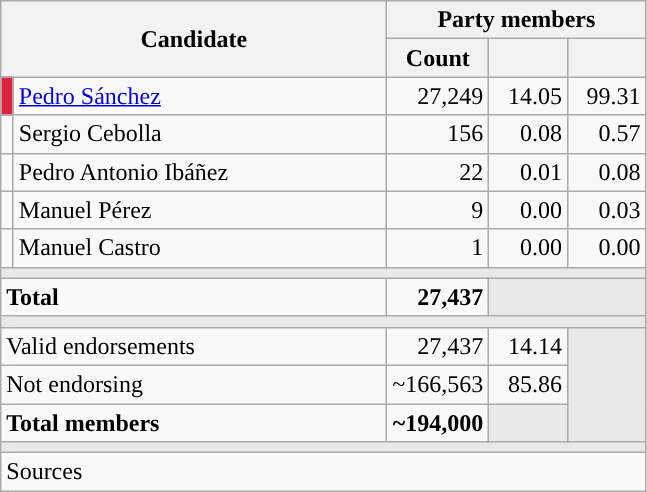<table class="wikitable" style="text-align:right;">
<tr>
<th rowspan="2" colspan="2" width="250">Candidate</th>
<th colspan="3">Party members</th>
</tr>
<tr>
<th width="60">Count</th>
<th width="45"></th>
<th width="45"></th>
</tr>
<tr>
<td width="1" style="color:inherit;background:#DD2239"></td>
<td align="left"><a href='#'>Pedro Sánchez</a></td>
<td>27,249</td>
<td>14.05</td>
<td>99.31</td>
</tr>
<tr>
<td style="color:inherit;background:"></td>
<td align="left">Sergio Cebolla</td>
<td>156</td>
<td>0.08</td>
<td>0.57</td>
</tr>
<tr>
<td style="color:inherit;background:"></td>
<td align="left">Pedro Antonio Ibáñez</td>
<td>22</td>
<td>0.01</td>
<td>0.08</td>
</tr>
<tr>
<td style="color:inherit;background:"></td>
<td align="left">Manuel Pérez</td>
<td>9</td>
<td>0.00</td>
<td>0.03</td>
</tr>
<tr>
<td style="color:inherit;background:"></td>
<td align="left">Manuel Castro</td>
<td>1</td>
<td>0.00</td>
<td>0.00</td>
</tr>
<tr>
<td colspan="5" bgcolor="#E9E9E9"></td>
</tr>
<tr style="font-weight:bold;">
<td align="left" colspan="2">Total</td>
<td>27,437</td>
<td bgcolor="#E9E9E9" colspan="2"></td>
</tr>
<tr>
<td colspan="5" bgcolor="#E9E9E9"></td>
</tr>
<tr>
<td align="left" colspan="2">Valid endorsements</td>
<td>27,437</td>
<td>14.14</td>
<td rowspan="3" bgcolor="#E9E9E9"></td>
</tr>
<tr>
<td align="left" colspan="2">Not endorsing</td>
<td>~166,563</td>
<td>85.86</td>
</tr>
<tr style="font-weight:bold;">
<td align="left" colspan="2">Total members</td>
<td>~194,000</td>
<td bgcolor="#E9E9E9"></td>
</tr>
<tr>
<td colspan="5" bgcolor="#E9E9E9"></td>
</tr>
<tr>
<td align="left" colspan="5">Sources</td>
</tr>
</table>
